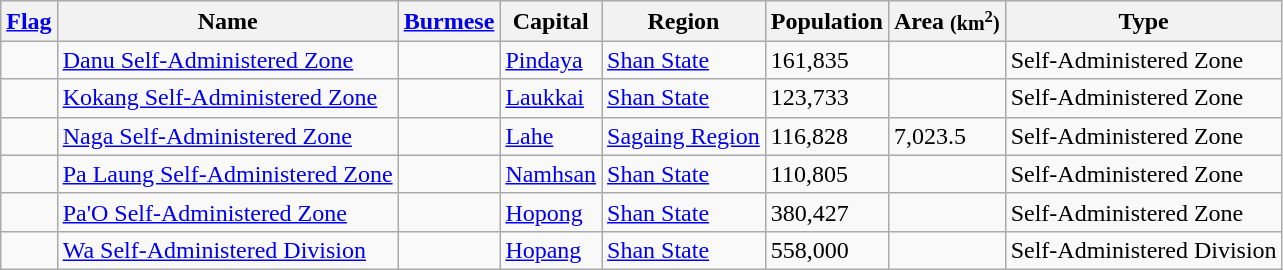<table class="wikitable sortable">
<tr>
<th class="unsortable"><a href='#'>Flag</a></th>
<th align="left">Name</th>
<th align="left"><a href='#'>Burmese</a></th>
<th align="left">Capital</th>
<th align="left">Region</th>
<th align="right">Population</th>
<th align="right">Area <small>(km<sup>2</sup>)</small></th>
<th align="right">Type</th>
</tr>
<tr>
<td></td>
<td><a href='#'>Danu Self-Administered Zone</a></td>
<td></td>
<td><a href='#'>Pindaya</a></td>
<td><a href='#'>Shan State</a></td>
<td>161,835</td>
<td></td>
<td>Self-Administered Zone</td>
</tr>
<tr>
<td></td>
<td><a href='#'>Kokang Self-Administered Zone</a></td>
<td></td>
<td><a href='#'>Laukkai</a></td>
<td><a href='#'>Shan State</a></td>
<td>123,733</td>
<td></td>
<td>Self-Administered Zone</td>
</tr>
<tr>
<td></td>
<td><a href='#'>Naga Self-Administered Zone</a></td>
<td></td>
<td><a href='#'>Lahe</a></td>
<td><a href='#'>Sagaing Region</a></td>
<td>116,828</td>
<td>7,023.5</td>
<td>Self-Administered Zone</td>
</tr>
<tr>
<td></td>
<td><a href='#'>Pa Laung Self-Administered Zone</a></td>
<td></td>
<td><a href='#'>Namhsan</a></td>
<td><a href='#'>Shan State</a></td>
<td>110,805</td>
<td></td>
<td>Self-Administered Zone</td>
</tr>
<tr>
<td></td>
<td><a href='#'>Pa'O Self-Administered Zone</a></td>
<td></td>
<td><a href='#'>Hopong</a></td>
<td><a href='#'>Shan State</a></td>
<td>380,427</td>
<td></td>
<td>Self-Administered Zone</td>
</tr>
<tr>
<td></td>
<td><a href='#'>Wa Self-Administered Division</a></td>
<td></td>
<td><a href='#'>Hopang</a></td>
<td><a href='#'>Shan State</a></td>
<td>558,000</td>
<td></td>
<td>Self-Administered Division</td>
</tr>
</table>
